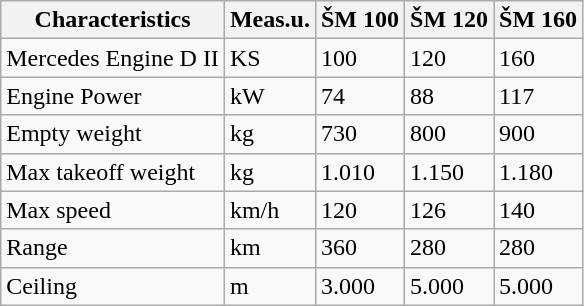<table class="wikitable">
<tr>
<th>Characteristics</th>
<th>Meas.u.</th>
<th>ŠM 100</th>
<th>ŠM 120</th>
<th>ŠM 160</th>
</tr>
<tr>
<td>Mercedes Engine D II</td>
<td>KS</td>
<td>100</td>
<td>120</td>
<td>160</td>
</tr>
<tr>
<td>Engine Power</td>
<td>kW</td>
<td>74</td>
<td>88</td>
<td>117</td>
</tr>
<tr>
<td>Empty weight</td>
<td>kg</td>
<td>730</td>
<td>800</td>
<td>900</td>
</tr>
<tr>
<td>Max takeoff weight</td>
<td>kg</td>
<td>1.010</td>
<td>1.150</td>
<td>1.180</td>
</tr>
<tr>
<td>Max speed</td>
<td>km/h</td>
<td>120</td>
<td>126</td>
<td>140</td>
</tr>
<tr>
<td>Range</td>
<td>km</td>
<td>360</td>
<td>280</td>
<td>280</td>
</tr>
<tr>
<td>Ceiling</td>
<td>m</td>
<td>3.000</td>
<td>5.000</td>
<td>5.000</td>
</tr>
</table>
